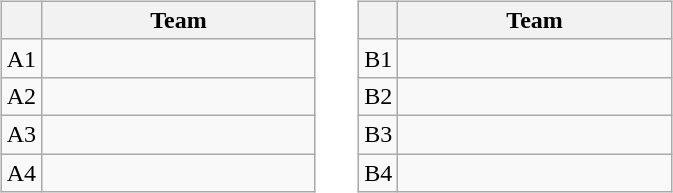<table>
<tr>
<td><br><table class="wikitable">
<tr>
<th></th>
<th width="175">Team</th>
</tr>
<tr>
<td align="center">A1</td>
<td></td>
</tr>
<tr>
<td align="center">A2</td>
<td></td>
</tr>
<tr>
<td align="center">A3</td>
<td></td>
</tr>
<tr>
<td align="center">A4</td>
<td></td>
</tr>
</table>
</td>
<td></td>
<td></td>
<td><br><table class="wikitable">
<tr>
<th></th>
<th width="175">Team</th>
</tr>
<tr>
<td align="center">B1</td>
<td></td>
</tr>
<tr>
<td align="center">B2</td>
<td></td>
</tr>
<tr>
<td align="center">B3</td>
<td></td>
</tr>
<tr>
<td align="center">B4</td>
<td></td>
</tr>
</table>
</td>
</tr>
</table>
